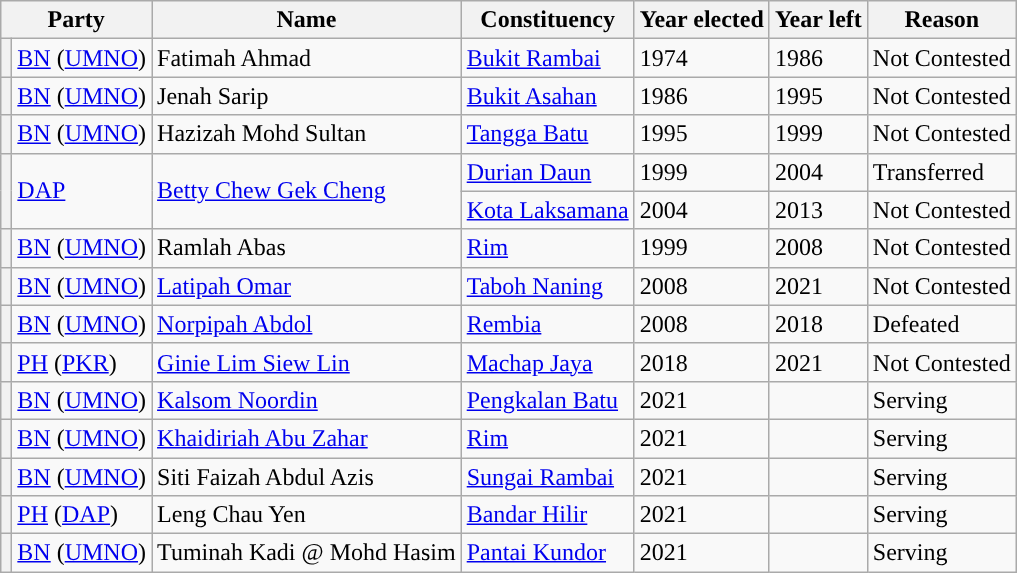<table class="wikitable sortable">
<tr>
<th colspan=2>Party</th>
<th>Name</th>
<th>Constituency</th>
<th>Year elected</th>
<th>Year left</th>
<th>Reason</th>
</tr>
<tr>
<th style="background-color: "></th>
<td><a href='#'>BN</a> (<a href='#'>UMNO</a>)</td>
<td>Fatimah Ahmad</td>
<td><a href='#'>Bukit Rambai</a></td>
<td>1974</td>
<td>1986</td>
<td>Not Contested</td>
</tr>
<tr>
<th style="background-color: "></th>
<td><a href='#'>BN</a> (<a href='#'>UMNO</a>)</td>
<td>Jenah Sarip</td>
<td><a href='#'>Bukit Asahan</a></td>
<td>1986</td>
<td>1995</td>
<td>Not Contested</td>
</tr>
<tr>
<th style="background-color: "></th>
<td><a href='#'>BN</a> (<a href='#'>UMNO</a>)</td>
<td>Hazizah Mohd Sultan</td>
<td><a href='#'>Tangga Batu</a></td>
<td>1995</td>
<td>1999</td>
<td>Not Contested</td>
</tr>
<tr>
<th rowspan=2 style="background-color: "></th>
<td rowspan=2><a href='#'>DAP</a></td>
<td rowspan=2><a href='#'>Betty Chew Gek Cheng</a></td>
<td><a href='#'>Durian Daun</a></td>
<td>1999</td>
<td>2004</td>
<td>Transferred</td>
</tr>
<tr>
<td><a href='#'>Kota Laksamana</a></td>
<td>2004</td>
<td>2013</td>
<td>Not Contested</td>
</tr>
<tr>
<th style="background-color: "></th>
<td><a href='#'>BN</a> (<a href='#'>UMNO</a>)</td>
<td>Ramlah Abas</td>
<td><a href='#'>Rim</a></td>
<td>1999</td>
<td>2008</td>
<td>Not Contested</td>
</tr>
<tr>
<th style="background-color: "></th>
<td><a href='#'>BN</a> (<a href='#'>UMNO</a>)</td>
<td><a href='#'>Latipah Omar</a></td>
<td><a href='#'>Taboh Naning</a></td>
<td>2008</td>
<td>2021</td>
<td>Not Contested</td>
</tr>
<tr>
<th style="background-color: "></th>
<td><a href='#'>BN</a> (<a href='#'>UMNO</a>)</td>
<td><a href='#'>Norpipah Abdol</a></td>
<td><a href='#'>Rembia</a></td>
<td>2008</td>
<td>2018</td>
<td>Defeated</td>
</tr>
<tr>
<th style="background-color: "></th>
<td><a href='#'>PH</a> (<a href='#'>PKR</a>)</td>
<td><a href='#'>Ginie Lim Siew Lin</a></td>
<td><a href='#'>Machap Jaya</a></td>
<td>2018</td>
<td>2021</td>
<td>Not Contested</td>
</tr>
<tr>
<th style="background-color: "></th>
<td><a href='#'>BN</a> (<a href='#'>UMNO</a>)</td>
<td><a href='#'>Kalsom Noordin</a></td>
<td><a href='#'>Pengkalan Batu</a></td>
<td>2021</td>
<td></td>
<td>Serving</td>
</tr>
<tr>
<th style="background-color: "></th>
<td><a href='#'>BN</a> (<a href='#'>UMNO</a>)</td>
<td><a href='#'>Khaidiriah Abu Zahar</a></td>
<td><a href='#'>Rim</a></td>
<td>2021</td>
<td></td>
<td>Serving</td>
</tr>
<tr>
<th style="background-color: "></th>
<td><a href='#'>BN</a> (<a href='#'>UMNO</a>)</td>
<td>Siti Faizah Abdul Azis</td>
<td><a href='#'>Sungai Rambai</a></td>
<td>2021</td>
<td></td>
<td>Serving</td>
</tr>
<tr>
<th style="background-color: "></th>
<td><a href='#'>PH</a> (<a href='#'>DAP</a>)</td>
<td>Leng Chau Yen</td>
<td><a href='#'>Bandar Hilir</a></td>
<td>2021</td>
<td></td>
<td>Serving</td>
</tr>
<tr>
<th style="background-color: "></th>
<td><a href='#'>BN</a> (<a href='#'>UMNO</a>)</td>
<td>Tuminah Kadi @ Mohd Hasim</td>
<td><a href='#'>Pantai Kundor</a></td>
<td>2021</td>
<td></td>
<td>Serving</td>
</tr>
</table>
